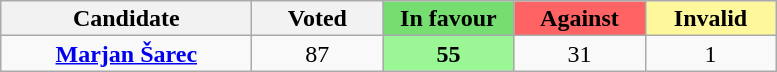<table class="wikitable" style="line-height:16px; text-align: center;">
<tr>
<th style="width:160px;">Candidate</th>
<th style="width:80px;">Voted</th>
<th style="width:80px; background:#76dd71;">In favour</th>
<th style="width:80px; background:#ff6363">Against</th>
<th style="width:80px; background:#fff79b">Invalid</th>
</tr>
<tr>
<td><strong><a href='#'>Marjan Šarec</a></strong></td>
<td>87</td>
<td style="background:#9bf796;"><strong>55</strong></td>
<td>31</td>
<td>1</td>
</tr>
</table>
